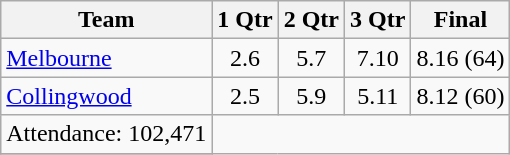<table class="wikitable">
<tr>
<th>Team</th>
<th>1 Qtr</th>
<th>2 Qtr</th>
<th>3 Qtr</th>
<th>Final</th>
</tr>
<tr>
<td><a href='#'>Melbourne</a></td>
<td align=center>2.6</td>
<td align=center>5.7</td>
<td align=center>7.10</td>
<td align=center>8.16 (64)</td>
</tr>
<tr>
<td><a href='#'>Collingwood</a></td>
<td align=center>2.5</td>
<td align=center>5.9</td>
<td align=center>5.11</td>
<td align=center>8.12 (60)</td>
</tr>
<tr>
<td align=center>Attendance: 102,471</td>
</tr>
<tr>
</tr>
</table>
